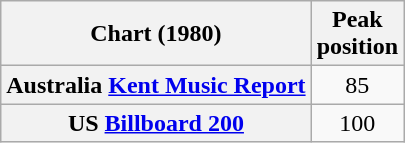<table class="wikitable sortable plainrowheaders">
<tr>
<th scope="col">Chart (1980)</th>
<th scope="col">Peak<br>position</th>
</tr>
<tr>
<th scope="row">Australia <a href='#'>Kent Music Report</a></th>
<td style="text-align:center;">85</td>
</tr>
<tr>
<th scope="row">US <a href='#'>Billboard 200</a></th>
<td style="text-align:center;">100</td>
</tr>
</table>
